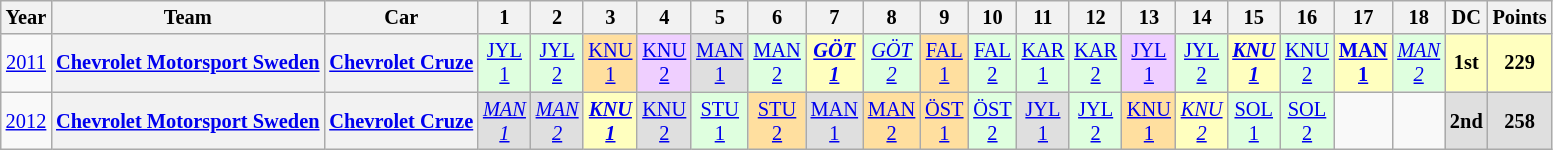<table class="wikitable" style="text-align:center; font-size:85%">
<tr>
<th>Year</th>
<th>Team</th>
<th>Car</th>
<th>1</th>
<th>2</th>
<th>3</th>
<th>4</th>
<th>5</th>
<th>6</th>
<th>7</th>
<th>8</th>
<th>9</th>
<th>10</th>
<th>11</th>
<th>12</th>
<th>13</th>
<th>14</th>
<th>15</th>
<th>16</th>
<th>17</th>
<th>18</th>
<th>DC</th>
<th>Points</th>
</tr>
<tr>
<td><a href='#'>2011</a></td>
<th nowrap><a href='#'>Chevrolet Motorsport Sweden</a></th>
<th nowrap><a href='#'>Chevrolet Cruze</a></th>
<td style="background:#DFFFDF;"><a href='#'>JYL<br>1</a><br></td>
<td style="background:#DFFFDF;"><a href='#'>JYL<br>2</a><br></td>
<td style="background:#FFDF9F;"><a href='#'>KNU<br>1</a><br></td>
<td style="background:#EFCFFF;"><a href='#'>KNU<br>2</a><br></td>
<td style="background:#DFDFDF;"><a href='#'>MAN<br>1</a><br></td>
<td style="background:#DFFFDF;"><a href='#'>MAN<br>2</a><br></td>
<td style="background:#FFFFBF;"><strong><em><a href='#'>GÖT<br>1</a></em></strong><br></td>
<td style="background:#DFFFDF;"><em><a href='#'>GÖT<br>2</a></em><br></td>
<td style="background:#FFDF9F;"><a href='#'>FAL<br>1</a><br></td>
<td style="background:#DFFFDF;"><a href='#'>FAL<br>2</a><br></td>
<td style="background:#DFFFDF;"><a href='#'>KAR<br>1</a><br></td>
<td style="background:#DFFFDF;"><a href='#'>KAR<br>2</a><br></td>
<td style="background:#EFCFFF;"><a href='#'>JYL<br>1</a><br></td>
<td style="background:#DFFFDF;"><a href='#'>JYL<br>2</a><br></td>
<td style="background:#FFFFBF;"><strong><em><a href='#'>KNU<br>1</a></em></strong><br></td>
<td style="background:#DFFFDF;"><a href='#'>KNU<br>2</a><br></td>
<td style="background:#FFFFBF;"><strong><a href='#'>MAN<br>1</a></strong><br></td>
<td style="background:#DFFFDF;"><em><a href='#'>MAN<br>2</a></em><br></td>
<td style="background:#FFFFBF;"><strong>1st</strong></td>
<td style="background:#FFFFBF;"><strong>229</strong></td>
</tr>
<tr>
<td><a href='#'>2012</a></td>
<th nowrap><a href='#'>Chevrolet Motorsport Sweden</a></th>
<th nowrap><a href='#'>Chevrolet Cruze</a></th>
<td style="background:#DFDFDF;"><em><a href='#'>MAN<br>1</a></em><br></td>
<td style="background:#DFDFDF;"><em><a href='#'>MAN<br>2</a></em><br></td>
<td style="background:#FFFFBF;"><strong><em><a href='#'>KNU<br>1</a></em></strong><br></td>
<td style="background:#DFDFDF;"><a href='#'>KNU<br>2</a><br></td>
<td style="background:#DFFFDF;"><a href='#'>STU<br>1</a><br></td>
<td style="background:#FFDF9F;"><a href='#'>STU<br>2</a><br></td>
<td style="background:#DFDFDF;"><a href='#'>MAN<br>1</a><br></td>
<td style="background:#FFDF9F;"><a href='#'>MAN<br>2</a><br></td>
<td style="background:#FFDF9F;"><a href='#'>ÖST<br>1</a><br></td>
<td style="background:#DFFFDF;"><a href='#'>ÖST<br>2</a><br></td>
<td style="background:#DFDFDF;"><a href='#'>JYL<br>1</a><br></td>
<td style="background:#DFFFDF;"><a href='#'>JYL<br>2</a><br></td>
<td style="background:#FFDF9F;"><a href='#'>KNU<br>1</a><br></td>
<td style="background:#FFFFBF;"><em><a href='#'>KNU<br>2</a></em><br></td>
<td style="background:#DFFFDF;"><a href='#'>SOL<br>1</a><br></td>
<td style="background:#DFFFDF;"><a href='#'>SOL<br>2</a><br></td>
<td></td>
<td></td>
<td style="background:#DFDFDF;"><strong>2nd</strong></td>
<td style="background:#DFDFDF;"><strong>258</strong></td>
</tr>
</table>
